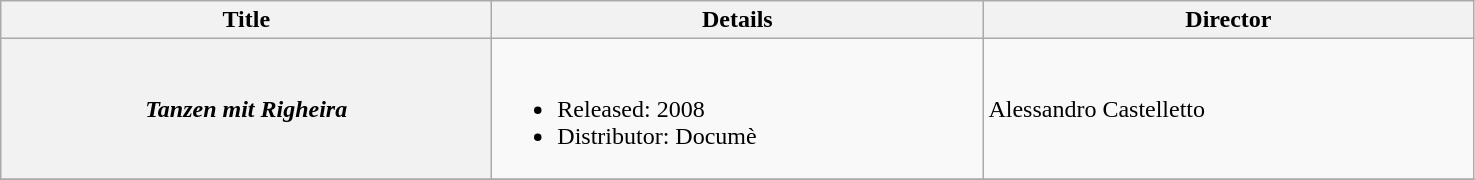<table class="wikitable plainrowheaders">
<tr>
<th scope="col" style="width:20em;">Title</th>
<th scope="col" style="width:20em;">Details</th>
<th scope="col" style="width:20em;">Director</th>
</tr>
<tr>
<th scope="row"><em>Tanzen mit Righeira</em></th>
<td><br><ul><li>Released: 2008</li><li>Distributor: Documè</li></ul></td>
<td>Alessandro Castelletto</td>
</tr>
<tr>
</tr>
</table>
